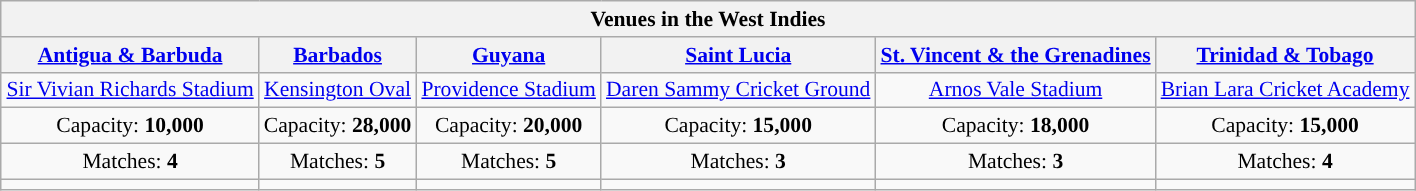<table class="wikitable" style="text-align:center;margin:auto;font-size:90%;">
<tr>
<th colspan="6">Venues in the West Indies</th>
</tr>
<tr>
<th><a href='#'>Antigua & Barbuda</a></th>
<th><a href='#'>Barbados</a></th>
<th><a href='#'>Guyana</a></th>
<th><a href='#'>Saint Lucia</a></th>
<th><a href='#'>St. Vincent & the Grenadines</a></th>
<th><a href='#'>Trinidad & Tobago</a></th>
</tr>
<tr>
<td><a href='#'>Sir Vivian Richards Stadium</a></td>
<td><a href='#'>Kensington Oval</a></td>
<td><a href='#'>Providence Stadium</a></td>
<td><a href='#'>Daren Sammy Cricket Ground</a></td>
<td><a href='#'>Arnos Vale Stadium</a></td>
<td><a href='#'>Brian Lara Cricket Academy</a></td>
</tr>
<tr>
<td>Capacity: <strong>10,000</strong></td>
<td>Capacity: <strong>28,000</strong></td>
<td>Capacity: <strong>20,000</strong></td>
<td>Capacity: <strong>15,000</strong></td>
<td>Capacity: <strong>18,000</strong></td>
<td>Capacity: <strong>15,000</strong></td>
</tr>
<tr>
<td>Matches: <strong>4</strong></td>
<td>Matches: <strong>5</strong></td>
<td>Matches: <strong>5</strong></td>
<td>Matches: <strong>3</strong></td>
<td>Matches: <strong>3</strong></td>
<td>Matches: <strong>4</strong></td>
</tr>
<tr>
<td></td>
<td></td>
<td></td>
<td></td>
<td></td>
<td></td>
</tr>
</table>
